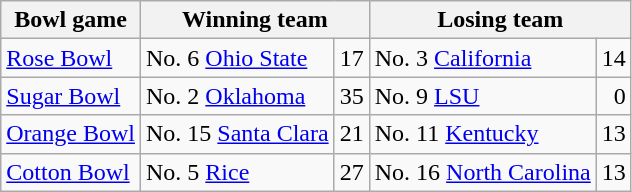<table class="wikitable">
<tr>
<th>Bowl game</th>
<th colspan="2">Winning team</th>
<th colspan="2">Losing team</th>
</tr>
<tr>
<td><a href='#'>Rose Bowl</a></td>
<td>No. 6 <a href='#'>Ohio State</a></td>
<td>17</td>
<td>No. 3 <a href='#'>California</a></td>
<td>14</td>
</tr>
<tr>
<td><a href='#'>Sugar Bowl</a></td>
<td>No. 2 <a href='#'>Oklahoma</a></td>
<td>35</td>
<td>No. 9 <a href='#'>LSU</a></td>
<td align=right>0</td>
</tr>
<tr>
<td><a href='#'>Orange Bowl</a></td>
<td>No. 15 <a href='#'>Santa Clara</a></td>
<td>21</td>
<td>No. 11 <a href='#'>Kentucky</a></td>
<td>13</td>
</tr>
<tr>
<td><a href='#'>Cotton Bowl</a></td>
<td>No. 5 <a href='#'>Rice</a></td>
<td>27</td>
<td>No. 16 <a href='#'>North Carolina</a></td>
<td>13</td>
</tr>
</table>
